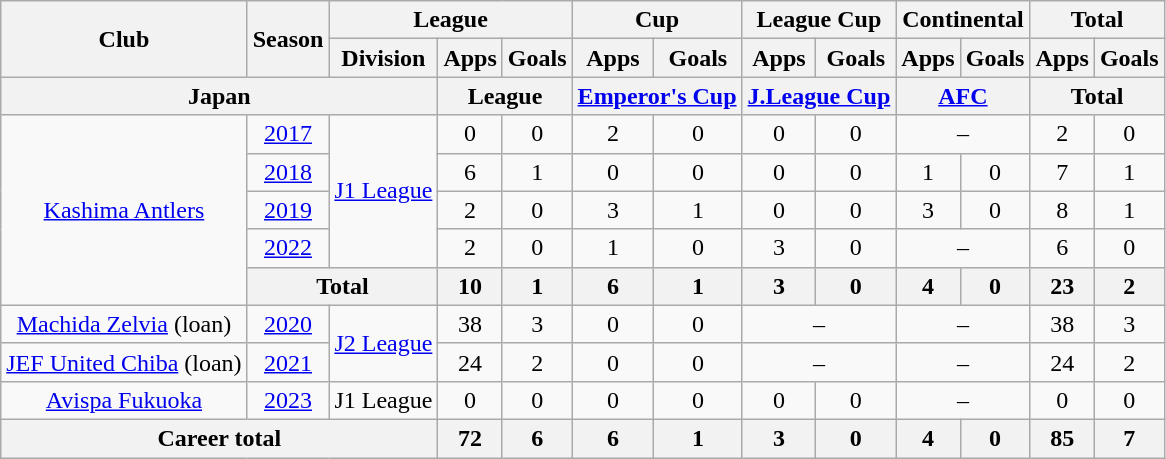<table class="wikitable" style="text-align:center;">
<tr>
<th rowspan=2>Club</th>
<th rowspan=2>Season</th>
<th colspan=3>League</th>
<th colspan=2>Cup</th>
<th colspan=2>League Cup</th>
<th colspan=2>Continental</th>
<th colspan=2>Total</th>
</tr>
<tr>
<th>Division</th>
<th>Apps</th>
<th>Goals</th>
<th>Apps</th>
<th>Goals</th>
<th>Apps</th>
<th>Goals</th>
<th>Apps</th>
<th>Goals</th>
<th>Apps</th>
<th>Goals</th>
</tr>
<tr>
<th colspan=3>Japan</th>
<th colspan=2>League</th>
<th colspan=2><a href='#'>Emperor's Cup</a></th>
<th colspan=2><a href='#'>J.League Cup</a></th>
<th colspan=2><a href='#'>AFC</a></th>
<th colspan=2>Total</th>
</tr>
<tr>
<td rowspan="5"><a href='#'>Kashima Antlers</a></td>
<td><a href='#'>2017</a></td>
<td rowspan="4"><a href='#'>J1 League</a></td>
<td>0</td>
<td>0</td>
<td>2</td>
<td>0</td>
<td>0</td>
<td>0</td>
<td colspan="2">–</td>
<td>2</td>
<td>0</td>
</tr>
<tr>
<td><a href='#'>2018</a></td>
<td>6</td>
<td>1</td>
<td>0</td>
<td>0</td>
<td>0</td>
<td>0</td>
<td>1</td>
<td>0</td>
<td>7</td>
<td>1</td>
</tr>
<tr>
<td><a href='#'>2019</a></td>
<td>2</td>
<td>0</td>
<td>3</td>
<td>1</td>
<td>0</td>
<td>0</td>
<td>3</td>
<td>0</td>
<td>8</td>
<td>1</td>
</tr>
<tr>
<td><a href='#'>2022</a></td>
<td>2</td>
<td>0</td>
<td>1</td>
<td>0</td>
<td>3</td>
<td>0</td>
<td colspan="2">–</td>
<td>6</td>
<td>0</td>
</tr>
<tr>
<th colspan="2">Total</th>
<th>10</th>
<th>1</th>
<th>6</th>
<th>1</th>
<th>3</th>
<th>0</th>
<th>4</th>
<th>0</th>
<th>23</th>
<th>2</th>
</tr>
<tr>
<td><a href='#'>Machida Zelvia</a> (loan)</td>
<td><a href='#'>2020</a></td>
<td rowspan="2"><a href='#'>J2 League</a></td>
<td>38</td>
<td>3</td>
<td>0</td>
<td>0</td>
<td colspan="2">–</td>
<td colspan="2">–</td>
<td>38</td>
<td>3</td>
</tr>
<tr>
<td><a href='#'>JEF United Chiba</a> (loan)</td>
<td><a href='#'>2021</a></td>
<td>24</td>
<td>2</td>
<td>0</td>
<td>0</td>
<td colspan="2">–</td>
<td colspan="2">–</td>
<td>24</td>
<td>2</td>
</tr>
<tr>
<td><a href='#'>Avispa Fukuoka</a></td>
<td><a href='#'>2023</a></td>
<td>J1 League</td>
<td>0</td>
<td>0</td>
<td>0</td>
<td>0</td>
<td>0</td>
<td>0</td>
<td colspan="2">–</td>
<td>0</td>
<td>0</td>
</tr>
<tr>
<th colspan=3>Career total</th>
<th>72</th>
<th>6</th>
<th>6</th>
<th>1</th>
<th>3</th>
<th>0</th>
<th>4</th>
<th>0</th>
<th>85</th>
<th>7</th>
</tr>
</table>
